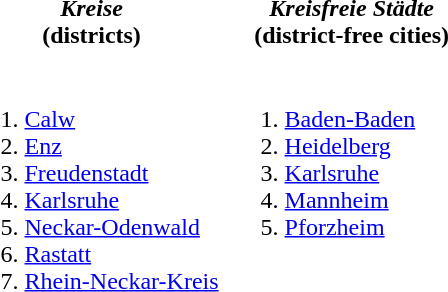<table>
<tr>
<th width=50%><em>Kreise</em><br>(districts)</th>
<th width=50%><em>Kreisfreie Städte</em><br>(district-free cities)</th>
</tr>
<tr valign=top>
<td><br><ol><li><a href='#'>Calw</a></li><li><a href='#'>Enz</a></li><li><a href='#'>Freudenstadt</a></li><li><a href='#'>Karlsruhe</a></li><li><a href='#'>Neckar-Odenwald</a></li><li><a href='#'>Rastatt</a></li><li><a href='#'>Rhein-Neckar-Kreis</a></li></ol></td>
<td><br><ol><li><a href='#'>Baden-Baden</a></li><li><a href='#'>Heidelberg</a></li><li><a href='#'>Karlsruhe</a></li><li><a href='#'>Mannheim</a></li><li><a href='#'>Pforzheim</a></li></ol></td>
</tr>
</table>
